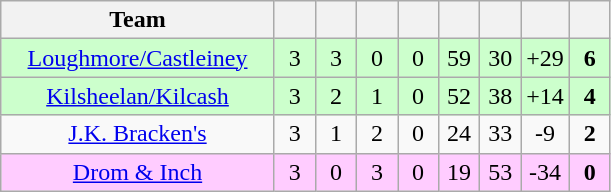<table class="wikitable" style="text-align:center">
<tr>
<th style="width:175px;">Team</th>
<th width="20"></th>
<th width="20"></th>
<th width="20"></th>
<th width="20"></th>
<th width="20"></th>
<th width="20"></th>
<th width="20"></th>
<th width="20"></th>
</tr>
<tr style="background:#cfc;">
<td><a href='#'>Loughmore/Castleiney</a></td>
<td>3</td>
<td>3</td>
<td>0</td>
<td>0</td>
<td>59</td>
<td>30</td>
<td>+29</td>
<td><strong>6</strong></td>
</tr>
<tr style="background:#cfc;">
<td><a href='#'>Kilsheelan/Kilcash</a></td>
<td>3</td>
<td>2</td>
<td>1</td>
<td>0</td>
<td>52</td>
<td>38</td>
<td>+14</td>
<td><strong>4</strong></td>
</tr>
<tr>
<td><a href='#'>J.K. Bracken's</a></td>
<td>3</td>
<td>1</td>
<td>2</td>
<td>0</td>
<td>24</td>
<td>33</td>
<td>-9</td>
<td><strong>2</strong></td>
</tr>
<tr style="background:#fcf;">
<td><a href='#'>Drom & Inch</a></td>
<td>3</td>
<td>0</td>
<td>3</td>
<td>0</td>
<td>19</td>
<td>53</td>
<td>-34</td>
<td><strong>0</strong></td>
</tr>
</table>
